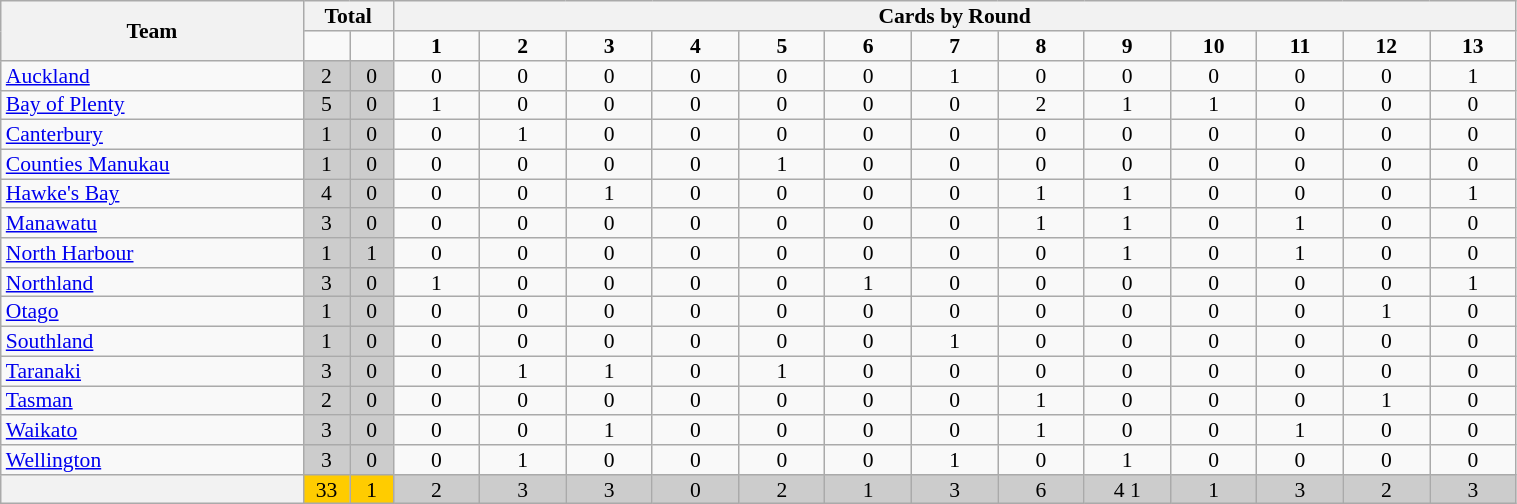<table class="wikitable" style="text-align:center; line-height: 90%; font-size:90%;" width=80% align=left>
<tr>
<th rowspan=2 width=14%>Team</th>
<th colspan=2 width=5%>Total</th>
<th colspan=13>Cards by Round</th>
</tr>
<tr>
<td width=2%></td>
<td width=2%></td>
<td width=4%><strong>1</strong></td>
<td width=4%><strong>2</strong></td>
<td width=4%><strong>3</strong></td>
<td width=4%><strong>4</strong></td>
<td width=4%><strong>5</strong></td>
<td width=4%><strong>6</strong></td>
<td width=4%><strong>7</strong></td>
<td width=4%><strong>8</strong></td>
<td width=4%><strong>9</strong></td>
<td width=4%><strong>10</strong></td>
<td width=4%><strong>11</strong></td>
<td width=4%><strong>12</strong></td>
<td width=4%><strong>13</strong></td>
</tr>
<tr>
<td align=left> <a href='#'>Auckland</a></td>
<td bgcolor=#cccccc>2</td>
<td bgcolor=#cccccc>0</td>
<td>0</td>
<td>0</td>
<td>0</td>
<td>0</td>
<td>0</td>
<td>0</td>
<td>1 </td>
<td>0</td>
<td>0</td>
<td>0</td>
<td>0</td>
<td>0</td>
<td>1 </td>
</tr>
<tr>
<td align=left> <a href='#'>Bay of Plenty</a></td>
<td bgcolor=#cccccc>5</td>
<td bgcolor=#cccccc>0</td>
<td>1 </td>
<td>0</td>
<td>0</td>
<td>0</td>
<td>0</td>
<td>0</td>
<td>0</td>
<td>2 </td>
<td>1 </td>
<td>1 </td>
<td>0</td>
<td>0</td>
<td>0</td>
</tr>
<tr>
<td align=left> <a href='#'>Canterbury</a></td>
<td bgcolor=#cccccc>1</td>
<td bgcolor=#cccccc>0</td>
<td>0</td>
<td>1 </td>
<td>0</td>
<td>0</td>
<td>0</td>
<td>0</td>
<td>0</td>
<td>0</td>
<td>0</td>
<td>0</td>
<td>0</td>
<td>0</td>
<td>0</td>
</tr>
<tr>
<td align=left> <a href='#'>Counties Manukau</a></td>
<td bgcolor=#cccccc>1</td>
<td bgcolor=#cccccc>0</td>
<td>0</td>
<td>0</td>
<td>0</td>
<td>0</td>
<td>1 </td>
<td>0</td>
<td>0</td>
<td>0</td>
<td>0</td>
<td>0</td>
<td>0</td>
<td>0</td>
<td>0</td>
</tr>
<tr>
<td align=left> <a href='#'>Hawke's Bay</a></td>
<td bgcolor=#cccccc>4</td>
<td bgcolor=#cccccc>0</td>
<td>0</td>
<td>0</td>
<td>1 </td>
<td>0</td>
<td>0</td>
<td>0</td>
<td>0</td>
<td>1 </td>
<td>1 </td>
<td>0</td>
<td>0</td>
<td>0</td>
<td>1 </td>
</tr>
<tr>
<td align=left> <a href='#'>Manawatu</a></td>
<td bgcolor=#cccccc>3</td>
<td bgcolor=#cccccc>0</td>
<td>0</td>
<td>0</td>
<td>0</td>
<td>0</td>
<td>0</td>
<td>0</td>
<td>0</td>
<td>1 </td>
<td>1 </td>
<td>0</td>
<td>1 </td>
<td>0</td>
<td>0</td>
</tr>
<tr>
<td align=left> <a href='#'>North Harbour</a></td>
<td bgcolor=#cccccc>1</td>
<td bgcolor=#cccccc>1</td>
<td>0</td>
<td>0</td>
<td>0</td>
<td>0</td>
<td>0</td>
<td>0</td>
<td>0</td>
<td>0</td>
<td>1 </td>
<td>0</td>
<td>1 </td>
<td>0</td>
<td>0</td>
</tr>
<tr>
<td align=left> <a href='#'>Northland</a></td>
<td bgcolor=#cccccc>3</td>
<td bgcolor=#cccccc>0</td>
<td>1 </td>
<td>0</td>
<td>0</td>
<td>0</td>
<td>0</td>
<td>1 </td>
<td>0</td>
<td>0</td>
<td>0</td>
<td>0</td>
<td>0</td>
<td>0</td>
<td>1 </td>
</tr>
<tr>
<td align=left> <a href='#'>Otago</a></td>
<td bgcolor=#cccccc>1</td>
<td bgcolor=#cccccc>0</td>
<td>0</td>
<td>0</td>
<td>0</td>
<td>0</td>
<td>0</td>
<td>0</td>
<td>0</td>
<td>0</td>
<td>0</td>
<td>0</td>
<td>0</td>
<td>1 </td>
<td>0</td>
</tr>
<tr>
<td align=left> <a href='#'>Southland</a></td>
<td bgcolor=#cccccc>1</td>
<td bgcolor=#cccccc>0</td>
<td>0</td>
<td>0</td>
<td>0</td>
<td>0</td>
<td>0</td>
<td>0</td>
<td>1 </td>
<td>0</td>
<td>0</td>
<td>0</td>
<td>0</td>
<td>0</td>
<td>0</td>
</tr>
<tr>
<td align=left> <a href='#'>Taranaki</a></td>
<td bgcolor=#cccccc>3</td>
<td bgcolor=#cccccc>0</td>
<td>0</td>
<td>1 </td>
<td>1 </td>
<td>0</td>
<td>1 </td>
<td>0</td>
<td>0</td>
<td>0</td>
<td>0</td>
<td>0</td>
<td>0</td>
<td>0</td>
<td>0</td>
</tr>
<tr>
<td align=left> <a href='#'>Tasman</a></td>
<td bgcolor=#cccccc>2</td>
<td bgcolor=#cccccc>0</td>
<td>0</td>
<td>0</td>
<td>0</td>
<td>0</td>
<td>0</td>
<td>0</td>
<td>0</td>
<td>1 </td>
<td>0</td>
<td>0</td>
<td>0</td>
<td>1 </td>
<td>0</td>
</tr>
<tr>
<td align=left> <a href='#'>Waikato</a></td>
<td bgcolor=#cccccc>3</td>
<td bgcolor=#cccccc>0</td>
<td>0</td>
<td>0</td>
<td>1 </td>
<td>0</td>
<td>0</td>
<td>0</td>
<td>0</td>
<td>1 </td>
<td>0</td>
<td>0</td>
<td>1 </td>
<td>0</td>
<td>0</td>
</tr>
<tr>
<td align=left> <a href='#'>Wellington</a></td>
<td bgcolor=#cccccc>3</td>
<td bgcolor=#cccccc>0</td>
<td>0</td>
<td>1 </td>
<td>0</td>
<td>0</td>
<td>0</td>
<td>0</td>
<td>1 </td>
<td>0</td>
<td>1 </td>
<td>0</td>
<td>0</td>
<td>0</td>
<td>0</td>
</tr>
<tr>
<th></th>
<td bgcolor=#ffcc00>33</td>
<td bgcolor=#ffcc00>1</td>
<td bgcolor=#cccccc>2 </td>
<td bgcolor=#cccccc>3 </td>
<td bgcolor=#cccccc>3 </td>
<td bgcolor=#cccccc>0</td>
<td bgcolor=#cccccc>2 </td>
<td bgcolor=#cccccc>1 </td>
<td bgcolor=#cccccc>3 </td>
<td bgcolor=#cccccc>6 </td>
<td bgcolor=#cccccc>4  1 </td>
<td bgcolor=#cccccc>1 </td>
<td bgcolor=#cccccc>3 </td>
<td bgcolor=#cccccc>2 </td>
<td bgcolor=#cccccc>3 </td>
</tr>
</table>
